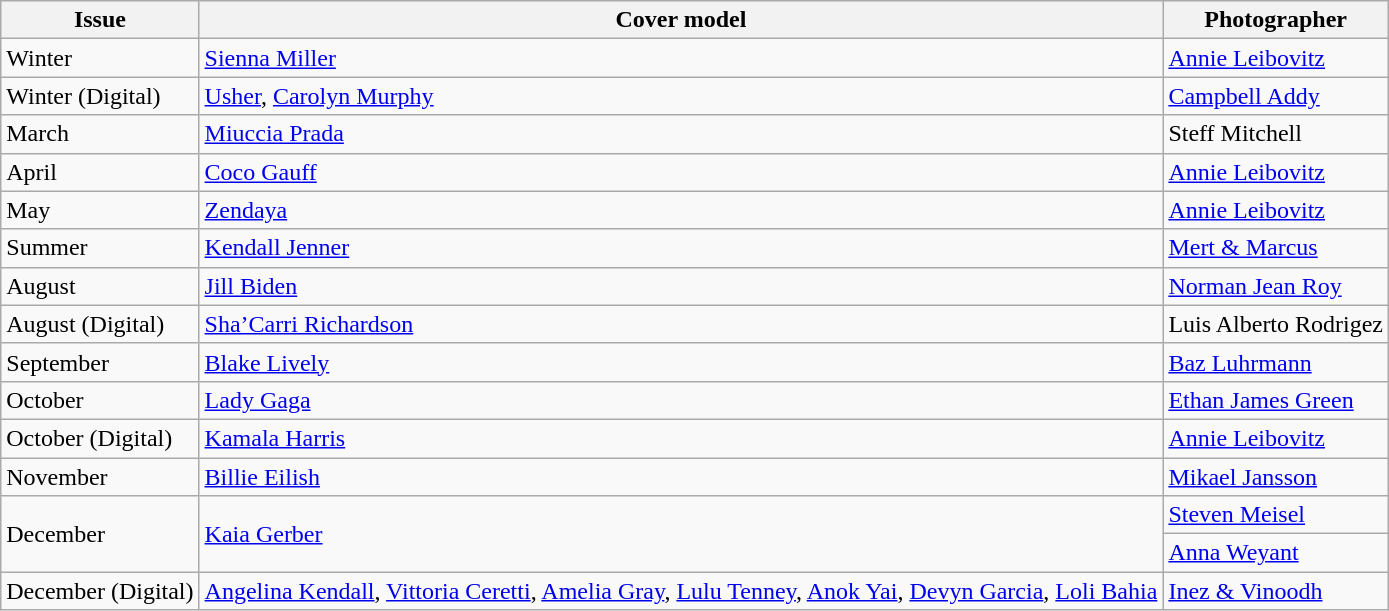<table class="sortable wikitable">
<tr>
<th>Issue</th>
<th>Cover model</th>
<th>Photographer</th>
</tr>
<tr>
<td>Winter</td>
<td><a href='#'>Sienna Miller</a></td>
<td><a href='#'>Annie Leibovitz</a></td>
</tr>
<tr>
<td>Winter (Digital)</td>
<td><a href='#'>Usher</a>, <a href='#'>Carolyn Murphy</a></td>
<td><a href='#'>Campbell Addy</a></td>
</tr>
<tr>
<td>March</td>
<td><a href='#'>Miuccia Prada</a></td>
<td>Steff Mitchell</td>
</tr>
<tr>
<td>April</td>
<td><a href='#'>Coco Gauff</a></td>
<td><a href='#'>Annie Leibovitz</a></td>
</tr>
<tr>
<td>May</td>
<td><a href='#'>Zendaya</a></td>
<td><a href='#'>Annie Leibovitz</a></td>
</tr>
<tr>
<td>Summer</td>
<td><a href='#'>Kendall Jenner</a></td>
<td><a href='#'>Mert & Marcus</a></td>
</tr>
<tr>
<td>August</td>
<td><a href='#'>Jill Biden</a></td>
<td><a href='#'>Norman Jean Roy</a></td>
</tr>
<tr>
<td>August (Digital)</td>
<td><a href='#'>Sha’Carri Richardson</a></td>
<td>Luis Alberto Rodrigez</td>
</tr>
<tr>
<td>September</td>
<td><a href='#'>Blake Lively</a></td>
<td><a href='#'>Baz Luhrmann</a></td>
</tr>
<tr>
<td>October</td>
<td><a href='#'>Lady Gaga</a></td>
<td><a href='#'>Ethan James Green</a></td>
</tr>
<tr>
<td>October (Digital)</td>
<td><a href='#'>Kamala Harris</a></td>
<td><a href='#'>Annie Leibovitz</a></td>
</tr>
<tr>
<td>November</td>
<td><a href='#'>Billie Eilish</a></td>
<td><a href='#'>Mikael Jansson</a></td>
</tr>
<tr>
<td rowspan="2">December</td>
<td rowspan="2"><a href='#'>Kaia Gerber</a></td>
<td><a href='#'>Steven Meisel</a></td>
</tr>
<tr>
<td><a href='#'>Anna Weyant</a></td>
</tr>
<tr>
<td>December (Digital)</td>
<td><a href='#'>Angelina Kendall</a>, <a href='#'>Vittoria Ceretti</a>, <a href='#'>Amelia Gray</a>, <a href='#'>Lulu Tenney</a>, <a href='#'>Anok Yai</a>, <a href='#'>Devyn Garcia</a>, <a href='#'>Loli Bahia</a></td>
<td><a href='#'>Inez & Vinoodh</a></td>
</tr>
</table>
